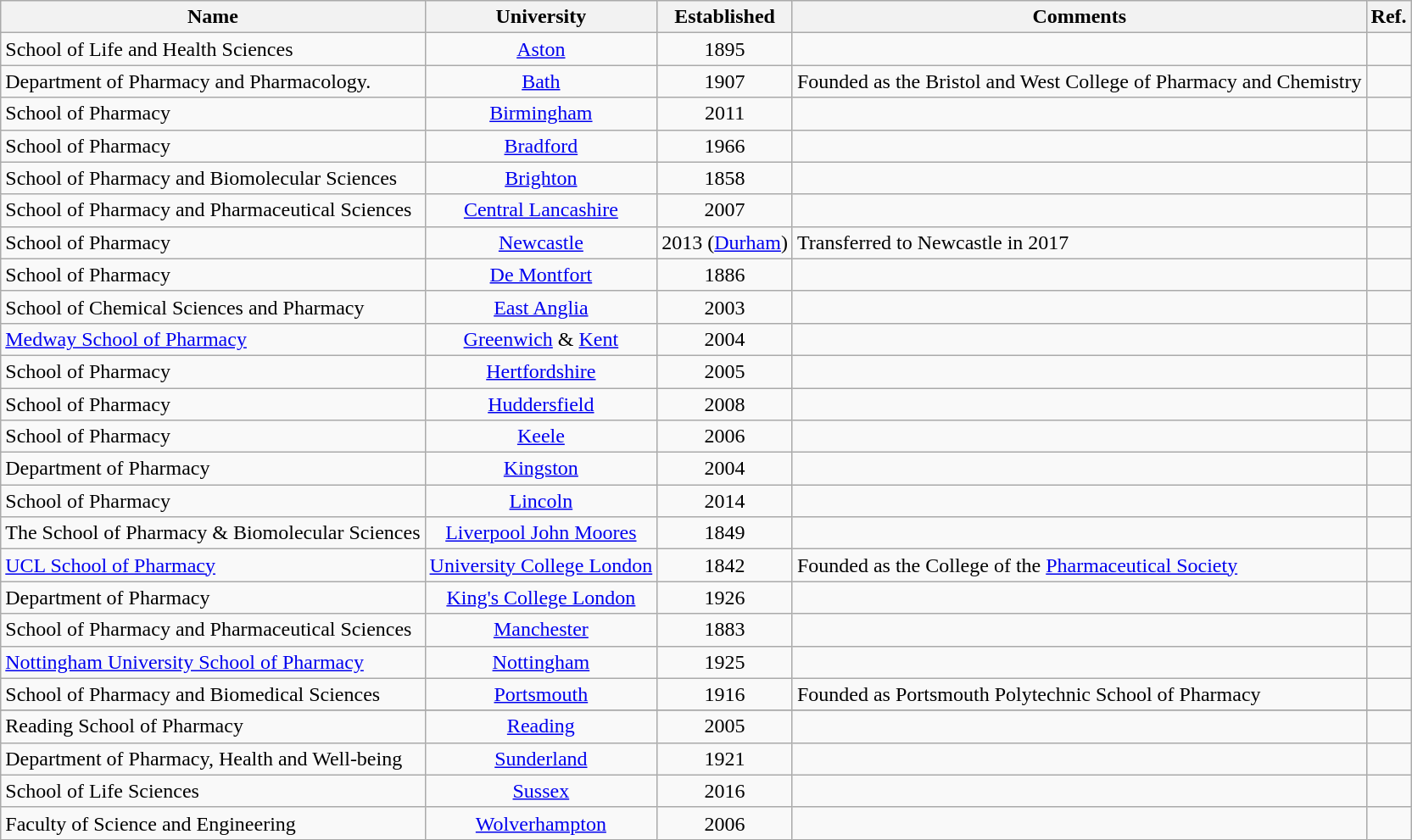<table class="wikitable sortable">
<tr>
<th>Name</th>
<th>University</th>
<th>Established</th>
<th>Comments</th>
<th>Ref.</th>
</tr>
<tr>
<td>School of Life and Health Sciences</td>
<td align="center"><a href='#'>Aston</a></td>
<td align="center">1895</td>
<td></td>
<td></td>
</tr>
<tr>
<td>Department of Pharmacy and Pharmacology.</td>
<td align="center"><a href='#'>Bath</a></td>
<td align="center">1907</td>
<td>Founded as the Bristol and West College of Pharmacy and Chemistry</td>
<td align="center"></td>
</tr>
<tr>
<td>School of Pharmacy</td>
<td align="center"><a href='#'>Birmingham</a></td>
<td align="center">2011</td>
<td></td>
</tr>
<tr>
<td>School of Pharmacy</td>
<td align="center"><a href='#'>Bradford</a></td>
<td align="center">1966</td>
<td></td>
<td align="center"></td>
</tr>
<tr>
<td>School of Pharmacy and Biomolecular Sciences</td>
<td align="center"><a href='#'>Brighton</a></td>
<td align="center">1858</td>
<td></td>
<td align="center"></td>
</tr>
<tr>
<td>School of Pharmacy and Pharmaceutical Sciences</td>
<td align="center"><a href='#'>Central Lancashire</a></td>
<td align="center">2007</td>
<td></td>
<td align="center"></td>
</tr>
<tr>
<td>School of Pharmacy</td>
<td align="center"><a href='#'>Newcastle</a></td>
<td align="center">2013 (<a href='#'>Durham</a>)</td>
<td>Transferred to Newcastle in 2017</td>
<td align="center"></td>
</tr>
<tr>
<td>School of Pharmacy</td>
<td align="center"><a href='#'>De Montfort</a></td>
<td align="center">1886</td>
<td></td>
<td align="center"></td>
</tr>
<tr>
<td>School of Chemical Sciences and Pharmacy</td>
<td align="center"><a href='#'>East Anglia</a></td>
<td align="center">2003</td>
<td></td>
<td align="center"></td>
</tr>
<tr>
<td><a href='#'>Medway School of Pharmacy</a></td>
<td align="center"><a href='#'>Greenwich</a> & <a href='#'>Kent</a></td>
<td align="center">2004</td>
<td></td>
<td align="center"></td>
</tr>
<tr>
<td>School of Pharmacy</td>
<td align="center"><a href='#'>Hertfordshire</a></td>
<td align="center">2005</td>
<td></td>
<td align="center"></td>
</tr>
<tr>
<td>School of Pharmacy</td>
<td align="center"><a href='#'>Huddersfield</a></td>
<td align="center">2008</td>
<td></td>
<td align="center"></td>
</tr>
<tr>
<td>School of Pharmacy</td>
<td align="center"><a href='#'>Keele</a></td>
<td align="center">2006</td>
<td></td>
<td align="center"></td>
</tr>
<tr>
<td>Department of Pharmacy</td>
<td align="center"><a href='#'>Kingston</a></td>
<td align="center">2004</td>
<td></td>
<td align="center"></td>
</tr>
<tr>
<td>School of Pharmacy</td>
<td align="center"><a href='#'>Lincoln</a></td>
<td align="center">2014</td>
<td></td>
<td align="center"></td>
</tr>
<tr>
<td>The School of Pharmacy & Biomolecular Sciences</td>
<td align="center"><a href='#'>Liverpool John Moores</a></td>
<td align="center">1849</td>
<td></td>
<td align="center"></td>
</tr>
<tr>
<td><a href='#'>UCL School of Pharmacy</a></td>
<td align="center"><a href='#'>University College London</a></td>
<td align="center">1842</td>
<td>Founded as the College of the <a href='#'>Pharmaceutical Society</a></td>
<td align="center"></td>
</tr>
<tr>
<td>Department of Pharmacy</td>
<td align="center"><a href='#'>King's College London</a></td>
<td align="center">1926</td>
<td></td>
<td align="center"></td>
</tr>
<tr>
<td>School of Pharmacy and Pharmaceutical Sciences</td>
<td align="center"><a href='#'>Manchester</a></td>
<td align="center">1883</td>
<td></td>
<td align="center"></td>
</tr>
<tr>
<td><a href='#'>Nottingham University School of Pharmacy</a></td>
<td align="center"><a href='#'>Nottingham</a></td>
<td align="center">1925</td>
<td></td>
<td align="center"></td>
</tr>
<tr>
<td>School of Pharmacy and Biomedical Sciences</td>
<td align="center"><a href='#'>Portsmouth</a></td>
<td align="center">1916</td>
<td>Founded as Portsmouth Polytechnic School of Pharmacy</td>
<td align="center"></td>
</tr>
<tr>
</tr>
<tr>
<td>Reading School of Pharmacy</td>
<td align="center"><a href='#'>Reading</a></td>
<td align="center">2005</td>
<td></td>
<td align="center"></td>
</tr>
<tr>
<td>Department of Pharmacy, Health and Well-being</td>
<td align="center"><a href='#'>Sunderland</a></td>
<td align="center">1921</td>
<td></td>
<td></td>
</tr>
<tr>
<td>School of Life Sciences</td>
<td align="center"><a href='#'>Sussex</a></td>
<td align="center">2016</td>
<td></td>
<td></td>
</tr>
<tr>
<td>Faculty of Science and Engineering</td>
<td align="center"><a href='#'>Wolverhampton</a></td>
<td align="center">2006</td>
<td></td>
<td align="center"></td>
</tr>
</table>
